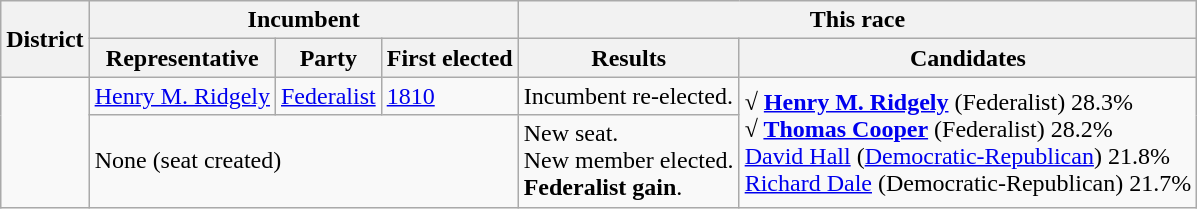<table class=wikitable>
<tr>
<th rowspan=2>District</th>
<th colspan=3>Incumbent</th>
<th colspan=2>This race</th>
</tr>
<tr>
<th>Representative</th>
<th>Party</th>
<th>First elected</th>
<th>Results</th>
<th>Candidates</th>
</tr>
<tr>
<td rowspan=2><br></td>
<td><a href='#'>Henry M. Ridgely</a></td>
<td><a href='#'>Federalist</a></td>
<td><a href='#'>1810</a></td>
<td>Incumbent re-elected.</td>
<td rowspan=2 nowrap><strong>√ <a href='#'>Henry M. Ridgely</a></strong> (Federalist) 28.3%<br><strong>√ <a href='#'>Thomas Cooper</a></strong> (Federalist) 28.2%<br><a href='#'>David Hall</a> (<a href='#'>Democratic-Republican</a>) 21.8%<br><a href='#'>Richard Dale</a> (Democratic-Republican) 21.7%</td>
</tr>
<tr>
<td colspan=3>None (seat created)</td>
<td>New seat.<br>New member elected.<br><strong>Federalist gain</strong>.</td>
</tr>
</table>
